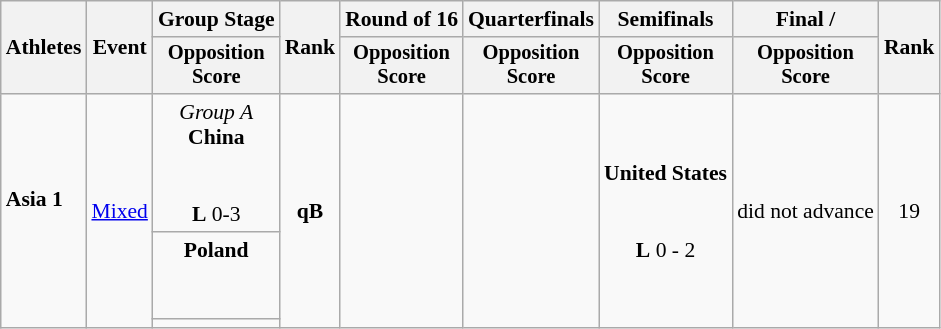<table class=wikitable style="font-size:90%">
<tr>
<th rowspan="2">Athletes</th>
<th rowspan="2">Event</th>
<th>Group Stage</th>
<th rowspan="2">Rank</th>
<th>Round of 16</th>
<th>Quarterfinals</th>
<th>Semifinals</th>
<th>Final / </th>
<th rowspan=2>Rank</th>
</tr>
<tr style="font-size:95%">
<th>Opposition<br>Score</th>
<th>Opposition<br>Score</th>
<th>Opposition<br>Score</th>
<th>Opposition<br>Score</th>
<th>Opposition<br>Score</th>
</tr>
<tr align=center>
<td align=left rowspan=3><strong>Asia 1</strong><br><br></td>
<td align=left rowspan=3><a href='#'>Mixed</a></td>
<td><em>Group A</em><br><strong>China</strong><br><br><br><strong>L</strong> 0-3</td>
<td rowspan=3><strong>qB</strong></td>
<td rowspan=3></td>
<td rowspan=3></td>
<td rowspan=3><strong>United States</strong><br><br><br><strong>L</strong> 0 - 2</td>
<td rowspan=3>did not advance</td>
<td rowspan=3>19</td>
</tr>
<tr align=center>
<td><strong>Poland</strong><br><br><br></td>
</tr>
<tr align=center>
<td></td>
</tr>
</table>
